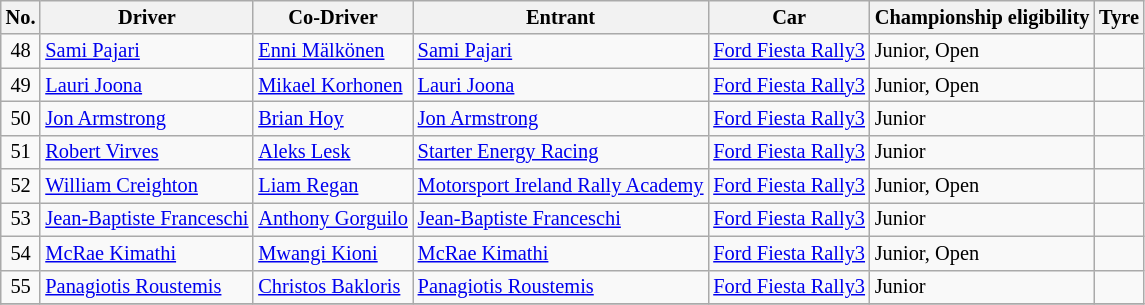<table class="wikitable" style="font-size: 85%;">
<tr>
<th>No.</th>
<th>Driver</th>
<th>Co-Driver</th>
<th>Entrant</th>
<th>Car</th>
<th>Championship eligibility</th>
<th>Tyre</th>
</tr>
<tr>
<td align="center">48</td>
<td> <a href='#'>Sami Pajari</a></td>
<td> <a href='#'>Enni Mälkönen</a></td>
<td> <a href='#'>Sami Pajari</a></td>
<td><a href='#'>Ford Fiesta Rally3</a></td>
<td>Junior, Open</td>
<td align="center"></td>
</tr>
<tr>
<td align="center">49</td>
<td> <a href='#'>Lauri Joona</a></td>
<td> <a href='#'>Mikael Korhonen</a></td>
<td> <a href='#'>Lauri Joona</a></td>
<td><a href='#'>Ford Fiesta Rally3</a></td>
<td>Junior, Open</td>
<td align="center"></td>
</tr>
<tr>
<td align="center">50</td>
<td> <a href='#'>Jon Armstrong</a></td>
<td> <a href='#'>Brian Hoy</a></td>
<td> <a href='#'>Jon Armstrong</a></td>
<td><a href='#'>Ford Fiesta Rally3</a></td>
<td>Junior</td>
<td align="center"></td>
</tr>
<tr>
<td align="center">51</td>
<td> <a href='#'>Robert Virves</a></td>
<td> <a href='#'>Aleks Lesk</a></td>
<td> <a href='#'>Starter Energy Racing</a></td>
<td><a href='#'>Ford Fiesta Rally3</a></td>
<td>Junior</td>
<td align="center"></td>
</tr>
<tr>
<td align="center">52</td>
<td> <a href='#'>William Creighton</a></td>
<td> <a href='#'>Liam Regan</a></td>
<td> <a href='#'>Motorsport Ireland Rally Academy</a></td>
<td><a href='#'>Ford Fiesta Rally3</a></td>
<td>Junior, Open</td>
<td align="center"></td>
</tr>
<tr>
<td align="center">53</td>
<td> <a href='#'>Jean-Baptiste Franceschi</a></td>
<td> <a href='#'>Anthony Gorguilo</a></td>
<td> <a href='#'>Jean-Baptiste Franceschi</a></td>
<td><a href='#'>Ford Fiesta Rally3</a></td>
<td>Junior</td>
<td></td>
</tr>
<tr>
<td align="center">54</td>
<td> <a href='#'>McRae Kimathi</a></td>
<td> <a href='#'>Mwangi Kioni</a></td>
<td> <a href='#'>McRae Kimathi</a></td>
<td><a href='#'>Ford Fiesta Rally3</a></td>
<td>Junior, Open</td>
<td align="center"></td>
</tr>
<tr>
<td align="center">55</td>
<td> <a href='#'>Panagiotis Roustemis</a></td>
<td> <a href='#'>Christos Bakloris</a></td>
<td> <a href='#'>Panagiotis Roustemis</a></td>
<td><a href='#'>Ford Fiesta Rally3</a></td>
<td>Junior</td>
<td></td>
</tr>
<tr>
</tr>
</table>
